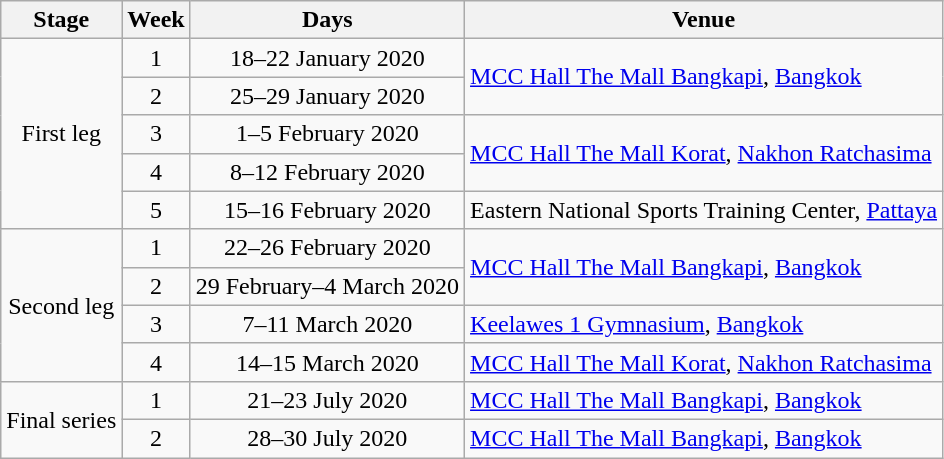<table class="wikitable" style="text-align:center">
<tr>
<th>Stage</th>
<th>Week</th>
<th>Days</th>
<th>Venue</th>
</tr>
<tr>
<td rowspan=5>First leg</td>
<td>1</td>
<td>18–22 January 2020</td>
<td rowspan="2" align="left"><a href='#'>MCC Hall The Mall Bangkapi</a>, <a href='#'>Bangkok</a></td>
</tr>
<tr>
<td>2</td>
<td>25–29 January 2020</td>
</tr>
<tr>
<td>3</td>
<td>1–5 February 2020</td>
<td rowspan="2" align="left"><a href='#'>MCC Hall The Mall Korat</a>, <a href='#'>Nakhon Ratchasima</a></td>
</tr>
<tr>
<td>4</td>
<td>8–12 February 2020</td>
</tr>
<tr>
<td>5</td>
<td>15–16 February 2020</td>
<td align=left>Eastern National Sports Training Center, <a href='#'>Pattaya</a></td>
</tr>
<tr>
<td rowspan=4>Second leg</td>
<td>1</td>
<td>22–26 February 2020</td>
<td rowspan="2" align="left"><a href='#'>MCC Hall The Mall Bangkapi</a>, <a href='#'>Bangkok</a></td>
</tr>
<tr>
<td>2</td>
<td>29 February–4 March 2020</td>
</tr>
<tr>
<td>3</td>
<td>7–11 March 2020</td>
<td align=left><a href='#'>Keelawes 1 Gymnasium</a>, <a href='#'>Bangkok</a></td>
</tr>
<tr>
<td>4</td>
<td>14–15 March 2020</td>
<td align=left><a href='#'>MCC Hall The Mall Korat</a>, <a href='#'>Nakhon Ratchasima</a></td>
</tr>
<tr>
<td rowspan=2>Final series</td>
<td>1</td>
<td>21–23 July 2020</td>
<td align=left><a href='#'>MCC Hall The Mall Bangkapi</a>, <a href='#'>Bangkok</a></td>
</tr>
<tr>
<td>2</td>
<td>28–30 July 2020</td>
<td align=left><a href='#'>MCC Hall The Mall Bangkapi</a>, <a href='#'>Bangkok</a></td>
</tr>
</table>
